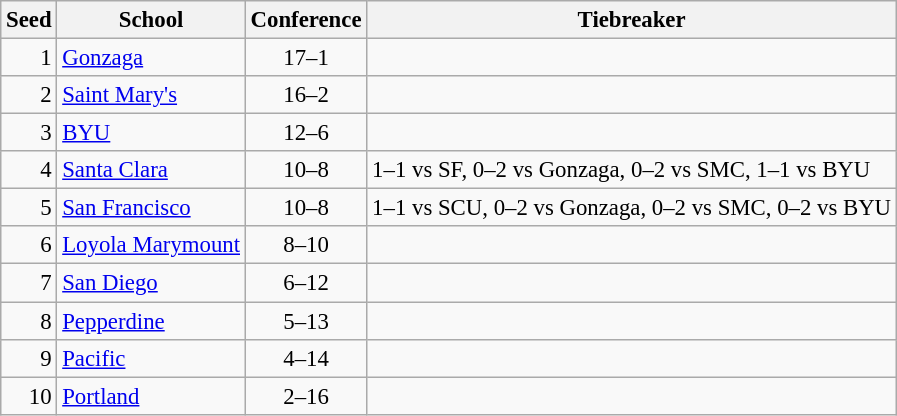<table class="wikitable" style="white-space:nowrap; font-size:95%;text-align:center">
<tr>
<th>Seed</th>
<th>School</th>
<th>Conference</th>
<th>Tiebreaker</th>
</tr>
<tr>
<td align=right>1</td>
<td align=left><a href='#'>Gonzaga</a></td>
<td>17–1</td>
<td align=left></td>
</tr>
<tr>
<td align=right>2</td>
<td align=left><a href='#'>Saint Mary's</a></td>
<td>16–2</td>
<td align=left></td>
</tr>
<tr>
<td align=right>3</td>
<td align=left><a href='#'>BYU</a></td>
<td>12–6</td>
<td align=left></td>
</tr>
<tr>
<td align=right>4</td>
<td align=left><a href='#'>Santa Clara</a></td>
<td>10–8</td>
<td align=left>1–1 vs SF, 0–2 vs Gonzaga, 0–2 vs SMC, 1–1 vs BYU</td>
</tr>
<tr>
<td align=right>5</td>
<td align=left><a href='#'>San Francisco</a></td>
<td>10–8</td>
<td align=left>1–1 vs SCU, 0–2 vs Gonzaga, 0–2 vs SMC, 0–2 vs BYU</td>
</tr>
<tr>
<td align=right>6</td>
<td align=left><a href='#'>Loyola Marymount</a></td>
<td>8–10</td>
<td align=left></td>
</tr>
<tr>
<td align=right>7</td>
<td align=left><a href='#'>San Diego</a></td>
<td>6–12</td>
<td align=left></td>
</tr>
<tr>
<td align=right>8</td>
<td align=left><a href='#'>Pepperdine</a></td>
<td>5–13</td>
<td align=left></td>
</tr>
<tr>
<td align=right>9</td>
<td align=left><a href='#'>Pacific</a></td>
<td>4–14</td>
<td align=left></td>
</tr>
<tr>
<td align=right>10</td>
<td align=left><a href='#'>Portland</a></td>
<td>2–16</td>
<td align=left></td>
</tr>
</table>
